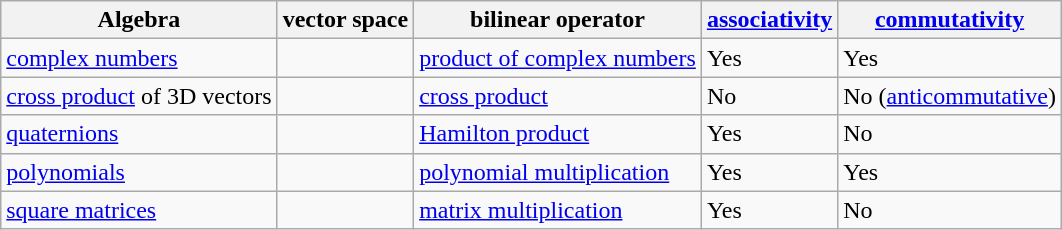<table class="wikitable">
<tr>
<th>Algebra</th>
<th>vector space</th>
<th>bilinear operator</th>
<th><a href='#'>associativity</a></th>
<th><a href='#'>commutativity</a></th>
</tr>
<tr>
<td><a href='#'>complex numbers</a></td>
<td></td>
<td><a href='#'>product of complex numbers</a><br></td>
<td>Yes</td>
<td>Yes</td>
</tr>
<tr>
<td><a href='#'>cross product</a> of 3D vectors</td>
<td></td>
<td><a href='#'>cross product</a> <br></td>
<td>No</td>
<td>No (<a href='#'>anticommutative</a>)</td>
</tr>
<tr>
<td><a href='#'>quaternions</a></td>
<td></td>
<td><a href='#'>Hamilton product</a> <br></td>
<td>Yes</td>
<td>No</td>
</tr>
<tr>
<td><a href='#'>polynomials</a></td>
<td></td>
<td><a href='#'>polynomial multiplication</a></td>
<td>Yes</td>
<td>Yes</td>
</tr>
<tr>
<td><a href='#'>square matrices</a></td>
<td></td>
<td><a href='#'>matrix multiplication</a></td>
<td>Yes</td>
<td>No</td>
</tr>
</table>
